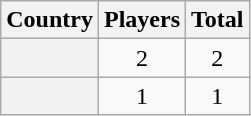<table class="sortable wikitable plainrowheaders" style="text-align:center;">
<tr>
<th scope="col">Country</th>
<th scope="col">Players</th>
<th scope="col">Total</th>
</tr>
<tr>
<th scope="row"></th>
<td>2</td>
<td>2</td>
</tr>
<tr>
<th scope="row"></th>
<td>1</td>
<td>1</td>
</tr>
</table>
